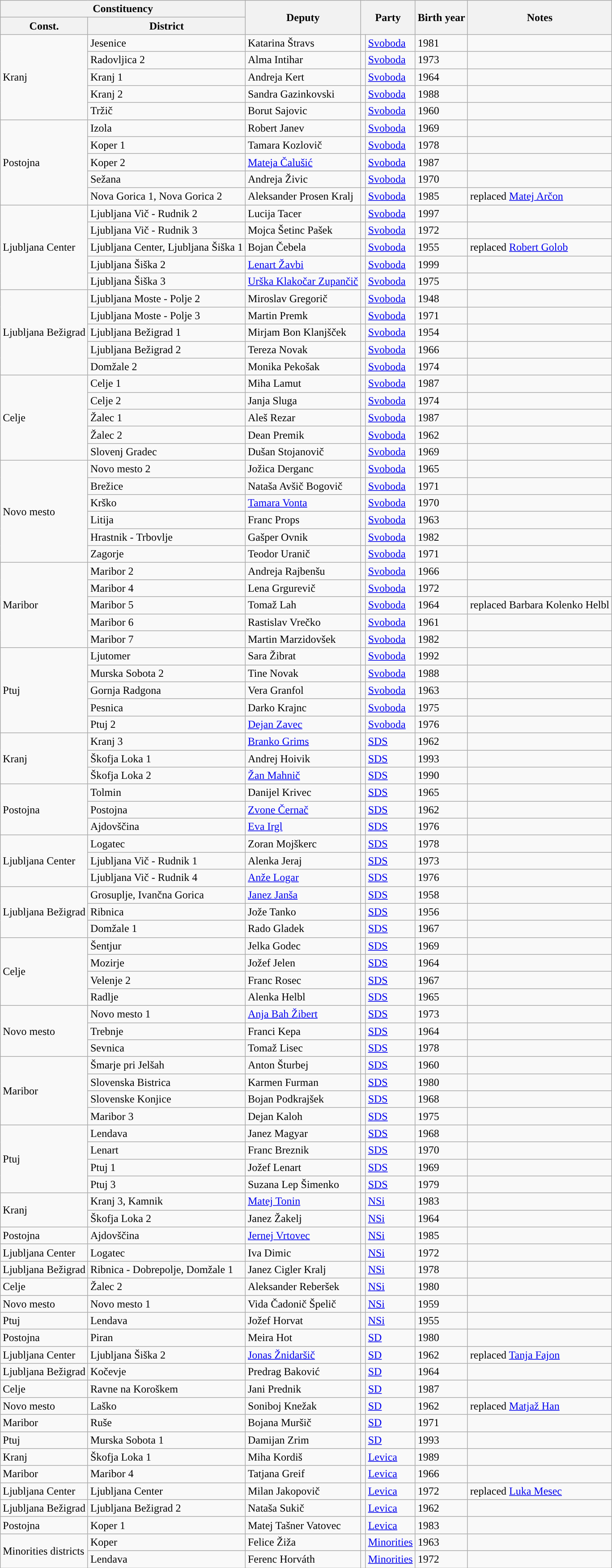<table class="wikitable sortable" style="text-align:left">
<tr>
<th colspan="2">Constituency</th>
<th rowspan="2">Deputy</th>
<th colspan="2" rowspan="2">Party</th>
<th rowspan="2">Birth year</th>
<th rowspan="2">Notes</th>
</tr>
<tr>
<th>Const.</th>
<th>District</th>
</tr>
<tr>
<td rowspan="5">Kranj</td>
<td>Jesenice</td>
<td>Katarina Štravs</td>
<td style="background: "></td>
<td><a href='#'>Svoboda</a></td>
<td>1981</td>
<td></td>
</tr>
<tr>
<td>Radovljica 2</td>
<td>Alma Intihar</td>
<td style="background: "></td>
<td><a href='#'>Svoboda</a></td>
<td>1973</td>
<td></td>
</tr>
<tr>
<td>Kranj 1</td>
<td>Andreja Kert</td>
<td style="background: "></td>
<td><a href='#'>Svoboda</a></td>
<td>1964</td>
<td></td>
</tr>
<tr>
<td>Kranj 2</td>
<td>Sandra Gazinkovski</td>
<td style="background: "></td>
<td><a href='#'>Svoboda</a></td>
<td>1988</td>
<td></td>
</tr>
<tr>
<td>Tržič</td>
<td>Borut Sajovic</td>
<td style="background: "></td>
<td><a href='#'>Svoboda</a></td>
<td>1960</td>
<td></td>
</tr>
<tr>
<td rowspan="5">Postojna</td>
<td>Izola</td>
<td>Robert Janev</td>
<td style="background: "></td>
<td><a href='#'>Svoboda</a></td>
<td>1969</td>
<td></td>
</tr>
<tr>
<td>Koper 1</td>
<td>Tamara Kozlovič</td>
<td style="background: "></td>
<td><a href='#'>Svoboda</a></td>
<td>1978</td>
<td></td>
</tr>
<tr>
<td>Koper 2</td>
<td><a href='#'>Mateja Čalušić</a></td>
<td style="background: "></td>
<td><a href='#'>Svoboda</a></td>
<td>1987</td>
<td></td>
</tr>
<tr>
<td>Sežana</td>
<td>Andreja Živic</td>
<td style="background: "></td>
<td><a href='#'>Svoboda</a></td>
<td>1970</td>
<td></td>
</tr>
<tr>
<td>Nova Gorica 1, Nova Gorica 2</td>
<td>Aleksander Prosen Kralj</td>
<td style="background: "></td>
<td><a href='#'>Svoboda</a></td>
<td>1985</td>
<td>replaced <a href='#'>Matej Arčon</a></td>
</tr>
<tr>
<td rowspan="5">Ljubljana Center</td>
<td>Ljubljana Vič - Rudnik 2</td>
<td>Lucija Tacer</td>
<td style="background: "></td>
<td><a href='#'>Svoboda</a></td>
<td>1997</td>
<td></td>
</tr>
<tr>
<td>Ljubljana Vič - Rudnik 3</td>
<td>Mojca Šetinc Pašek</td>
<td style="background: "></td>
<td><a href='#'>Svoboda</a></td>
<td>1972</td>
<td></td>
</tr>
<tr>
<td>Ljubljana Center, Ljubljana Šiška 1</td>
<td>Bojan Čebela</td>
<td style="background: "></td>
<td><a href='#'>Svoboda</a></td>
<td>1955</td>
<td>replaced <a href='#'>Robert Golob</a></td>
</tr>
<tr>
<td>Ljubljana Šiška 2</td>
<td><a href='#'>Lenart Žavbi</a></td>
<td style="background: "></td>
<td><a href='#'>Svoboda</a></td>
<td>1999</td>
<td></td>
</tr>
<tr>
<td>Ljubljana Šiška 3</td>
<td><a href='#'>Urška Klakočar Zupančič</a></td>
<td style="background: "></td>
<td><a href='#'>Svoboda</a></td>
<td>1975</td>
<td></td>
</tr>
<tr>
<td rowspan="5">Ljubljana Bežigrad</td>
<td>Ljubljana Moste - Polje 2</td>
<td>Miroslav Gregorič</td>
<td style="background: "></td>
<td><a href='#'>Svoboda</a></td>
<td>1948</td>
<td></td>
</tr>
<tr>
<td>Ljubljana Moste - Polje 3</td>
<td>Martin Premk</td>
<td style="background: "></td>
<td><a href='#'>Svoboda</a></td>
<td>1971</td>
<td></td>
</tr>
<tr>
<td>Ljubljana Bežigrad 1</td>
<td>Mirjam Bon Klanjšček</td>
<td style="background: "></td>
<td><a href='#'>Svoboda</a></td>
<td>1954</td>
<td></td>
</tr>
<tr>
<td>Ljubljana Bežigrad 2</td>
<td>Tereza Novak</td>
<td style="background: "></td>
<td><a href='#'>Svoboda</a></td>
<td>1966</td>
<td></td>
</tr>
<tr>
<td>Domžale 2</td>
<td>Monika Pekošak</td>
<td style="background: "></td>
<td><a href='#'>Svoboda</a></td>
<td>1974</td>
<td></td>
</tr>
<tr>
<td rowspan="5">Celje</td>
<td>Celje 1</td>
<td>Miha Lamut</td>
<td style="background: "></td>
<td><a href='#'>Svoboda</a></td>
<td>1987</td>
<td></td>
</tr>
<tr>
<td>Celje 2</td>
<td>Janja Sluga</td>
<td style="background: "></td>
<td><a href='#'>Svoboda</a></td>
<td>1974</td>
<td></td>
</tr>
<tr>
<td>Žalec 1</td>
<td>Aleš Rezar</td>
<td style="background: "></td>
<td><a href='#'>Svoboda</a></td>
<td>1987</td>
<td></td>
</tr>
<tr>
<td>Žalec 2</td>
<td>Dean Premik</td>
<td style="background: "></td>
<td><a href='#'>Svoboda</a></td>
<td>1962</td>
<td></td>
</tr>
<tr>
<td>Slovenj Gradec</td>
<td>Dušan Stojanovič</td>
<td style="background: "></td>
<td><a href='#'>Svoboda</a></td>
<td>1969</td>
<td></td>
</tr>
<tr>
<td rowspan="6">Novo mesto</td>
<td>Novo mesto 2</td>
<td>Jožica Derganc</td>
<td style="background: "></td>
<td><a href='#'>Svoboda</a></td>
<td>1965</td>
<td></td>
</tr>
<tr>
<td>Brežice</td>
<td>Nataša Avšič Bogovič</td>
<td style="background: "></td>
<td><a href='#'>Svoboda</a></td>
<td>1971</td>
<td></td>
</tr>
<tr>
<td>Krško</td>
<td><a href='#'>Tamara Vonta</a></td>
<td style="background: "></td>
<td><a href='#'>Svoboda</a></td>
<td>1970</td>
<td></td>
</tr>
<tr>
<td>Litija</td>
<td>Franc Props</td>
<td style="background: "></td>
<td><a href='#'>Svoboda</a></td>
<td>1963</td>
<td></td>
</tr>
<tr>
<td>Hrastnik - Trbovlje</td>
<td>Gašper Ovnik</td>
<td style="background: "></td>
<td><a href='#'>Svoboda</a></td>
<td>1982</td>
<td></td>
</tr>
<tr>
<td>Zagorje</td>
<td>Teodor Uranič</td>
<td style="background: "></td>
<td><a href='#'>Svoboda</a></td>
<td>1971</td>
<td></td>
</tr>
<tr>
<td rowspan="5">Maribor</td>
<td>Maribor 2</td>
<td>Andreja Rajbenšu</td>
<td style="background: "></td>
<td><a href='#'>Svoboda</a></td>
<td>1966</td>
<td></td>
</tr>
<tr>
<td>Maribor 4</td>
<td>Lena Grgurevič</td>
<td style="background: "></td>
<td><a href='#'>Svoboda</a></td>
<td>1972</td>
<td></td>
</tr>
<tr>
<td>Maribor 5</td>
<td>Tomaž Lah</td>
<td style="background: "></td>
<td><a href='#'>Svoboda</a></td>
<td>1964</td>
<td>replaced Barbara Kolenko Helbl</td>
</tr>
<tr>
<td>Maribor 6</td>
<td>Rastislav Vrečko</td>
<td style="background: "></td>
<td><a href='#'>Svoboda</a></td>
<td>1961</td>
<td></td>
</tr>
<tr>
<td>Maribor 7</td>
<td>Martin Marzidovšek</td>
<td style="background: "></td>
<td><a href='#'>Svoboda</a></td>
<td>1982</td>
<td></td>
</tr>
<tr>
<td rowspan="5">Ptuj</td>
<td>Ljutomer</td>
<td>Sara Žibrat</td>
<td style="background: "></td>
<td><a href='#'>Svoboda</a></td>
<td>1992</td>
<td></td>
</tr>
<tr>
<td>Murska Sobota 2</td>
<td>Tine Novak</td>
<td style="background: "></td>
<td><a href='#'>Svoboda</a></td>
<td>1988</td>
<td></td>
</tr>
<tr>
<td>Gornja Radgona</td>
<td>Vera Granfol</td>
<td style="background: "></td>
<td><a href='#'>Svoboda</a></td>
<td>1963</td>
<td></td>
</tr>
<tr>
<td>Pesnica</td>
<td>Darko Krajnc</td>
<td style="background: "></td>
<td><a href='#'>Svoboda</a></td>
<td>1975</td>
<td></td>
</tr>
<tr>
<td>Ptuj 2</td>
<td><a href='#'>Dejan Zavec</a></td>
<td style="background: "></td>
<td><a href='#'>Svoboda</a></td>
<td>1976</td>
<td></td>
</tr>
<tr>
<td rowspan="3">Kranj</td>
<td>Kranj 3</td>
<td><a href='#'>Branko Grims</a></td>
<td style="background: "></td>
<td><a href='#'>SDS</a></td>
<td>1962</td>
<td></td>
</tr>
<tr>
<td>Škofja Loka 1</td>
<td>Andrej Hoivik</td>
<td style="background: "></td>
<td><a href='#'>SDS</a></td>
<td>1993</td>
<td></td>
</tr>
<tr>
<td>Škofja Loka 2</td>
<td><a href='#'>Žan Mahnič</a></td>
<td style="background: "></td>
<td><a href='#'>SDS</a></td>
<td>1990</td>
<td></td>
</tr>
<tr>
<td rowspan="3">Postojna</td>
<td>Tolmin</td>
<td>Danijel Krivec</td>
<td style="background: "></td>
<td><a href='#'>SDS</a></td>
<td>1965</td>
<td></td>
</tr>
<tr>
<td>Postojna</td>
<td><a href='#'>Zvone Černač</a></td>
<td style="background: "></td>
<td><a href='#'>SDS</a></td>
<td>1962</td>
<td></td>
</tr>
<tr>
<td>Ajdovščina</td>
<td><a href='#'>Eva Irgl</a></td>
<td style="background: "></td>
<td><a href='#'>SDS</a></td>
<td>1976</td>
<td></td>
</tr>
<tr>
<td rowspan="3">Ljubljana Center</td>
<td>Logatec</td>
<td>Zoran Mojškerc</td>
<td style="background: "></td>
<td><a href='#'>SDS</a></td>
<td>1978</td>
<td></td>
</tr>
<tr>
<td>Ljubljana Vič - Rudnik 1</td>
<td>Alenka Jeraj</td>
<td style="background: "></td>
<td><a href='#'>SDS</a></td>
<td>1973</td>
<td></td>
</tr>
<tr>
<td>Ljubljana Vič - Rudnik 4</td>
<td><a href='#'>Anže Logar</a></td>
<td style="background: "></td>
<td><a href='#'>SDS</a></td>
<td>1976</td>
<td></td>
</tr>
<tr>
<td rowspan="3">Ljubljana Bežigrad</td>
<td>Grosuplje, Ivančna Gorica</td>
<td><a href='#'>Janez Janša</a></td>
<td style="background: "></td>
<td><a href='#'>SDS</a></td>
<td>1958</td>
<td></td>
</tr>
<tr>
<td>Ribnica</td>
<td>Jože Tanko</td>
<td style="background: "></td>
<td><a href='#'>SDS</a></td>
<td>1956</td>
<td></td>
</tr>
<tr>
<td>Domžale 1</td>
<td>Rado Gladek</td>
<td style="background: "></td>
<td><a href='#'>SDS</a></td>
<td>1967</td>
<td></td>
</tr>
<tr>
<td rowspan="4">Celje</td>
<td>Šentjur</td>
<td>Jelka Godec</td>
<td style="background: "></td>
<td><a href='#'>SDS</a></td>
<td>1969</td>
<td></td>
</tr>
<tr>
<td>Mozirje</td>
<td>Jožef Jelen</td>
<td style="background: "></td>
<td><a href='#'>SDS</a></td>
<td>1964</td>
<td></td>
</tr>
<tr>
<td>Velenje 2</td>
<td>Franc Rosec</td>
<td style="background: "></td>
<td><a href='#'>SDS</a></td>
<td>1967</td>
<td></td>
</tr>
<tr>
<td>Radlje</td>
<td>Alenka Helbl</td>
<td style="background: "></td>
<td><a href='#'>SDS</a></td>
<td>1965</td>
<td></td>
</tr>
<tr>
<td rowspan="3">Novo mesto</td>
<td>Novo mesto 1</td>
<td><a href='#'>Anja Bah Žibert</a></td>
<td style="background: "></td>
<td><a href='#'>SDS</a></td>
<td>1973</td>
<td></td>
</tr>
<tr>
<td>Trebnje</td>
<td>Franci Kepa</td>
<td style="background: "></td>
<td><a href='#'>SDS</a></td>
<td>1964</td>
<td></td>
</tr>
<tr>
<td>Sevnica</td>
<td>Tomaž Lisec</td>
<td style="background: "></td>
<td><a href='#'>SDS</a></td>
<td>1978</td>
<td></td>
</tr>
<tr>
<td rowspan="4">Maribor</td>
<td>Šmarje pri Jelšah</td>
<td>Anton Šturbej</td>
<td style="background: "></td>
<td><a href='#'>SDS</a></td>
<td>1960</td>
<td></td>
</tr>
<tr>
<td>Slovenska Bistrica</td>
<td>Karmen Furman</td>
<td style="background: "></td>
<td><a href='#'>SDS</a></td>
<td>1980</td>
<td></td>
</tr>
<tr>
<td>Slovenske Konjice</td>
<td>Bojan Podkrajšek</td>
<td style="background: "></td>
<td><a href='#'>SDS</a></td>
<td>1968</td>
<td></td>
</tr>
<tr>
<td>Maribor 3</td>
<td>Dejan Kaloh</td>
<td style="background: "></td>
<td><a href='#'>SDS</a></td>
<td>1975</td>
<td></td>
</tr>
<tr>
<td rowspan="4">Ptuj</td>
<td>Lendava</td>
<td>Janez Magyar</td>
<td style="background: "></td>
<td><a href='#'>SDS</a></td>
<td>1968</td>
<td></td>
</tr>
<tr>
<td>Lenart</td>
<td>Franc Breznik</td>
<td style="background: "></td>
<td><a href='#'>SDS</a></td>
<td>1970</td>
<td></td>
</tr>
<tr>
<td>Ptuj 1</td>
<td>Jožef Lenart</td>
<td style="background: "></td>
<td><a href='#'>SDS</a></td>
<td>1969</td>
<td></td>
</tr>
<tr>
<td>Ptuj 3</td>
<td>Suzana Lep Šimenko</td>
<td style="background: "></td>
<td><a href='#'>SDS</a></td>
<td>1979</td>
<td></td>
</tr>
<tr>
<td rowspan="2">Kranj</td>
<td>Kranj 3, Kamnik</td>
<td><a href='#'>Matej Tonin</a></td>
<td style="background: "></td>
<td><a href='#'>NSi</a></td>
<td>1983</td>
<td></td>
</tr>
<tr>
<td>Škofja Loka 2</td>
<td>Janez Žakelj</td>
<td style="background: "></td>
<td><a href='#'>NSi</a></td>
<td>1964</td>
<td></td>
</tr>
<tr>
<td>Postojna</td>
<td>Ajdovščina</td>
<td><a href='#'>Jernej Vrtovec</a></td>
<td style="background: "></td>
<td><a href='#'>NSi</a></td>
<td>1985</td>
<td></td>
</tr>
<tr>
<td>Ljubljana Center</td>
<td>Logatec</td>
<td>Iva Dimic</td>
<td style="background: "></td>
<td><a href='#'>NSi</a></td>
<td>1972</td>
<td></td>
</tr>
<tr>
<td>Ljubljana Bežigrad</td>
<td>Ribnica - Dobrepolje, Domžale 1</td>
<td>Janez Cigler Kralj</td>
<td style="background: "></td>
<td><a href='#'>NSi</a></td>
<td>1978</td>
<td></td>
</tr>
<tr>
<td>Celje</td>
<td>Žalec 2</td>
<td>Aleksander Reberšek</td>
<td style="background: "></td>
<td><a href='#'>NSi</a></td>
<td>1980</td>
<td></td>
</tr>
<tr>
<td>Novo mesto</td>
<td>Novo mesto 1</td>
<td>Vida Čadonič Špelič</td>
<td style="background: "></td>
<td><a href='#'>NSi</a></td>
<td>1959</td>
<td></td>
</tr>
<tr>
<td>Ptuj</td>
<td>Lendava</td>
<td>Jožef Horvat</td>
<td style="background: "></td>
<td><a href='#'>NSi</a></td>
<td>1955</td>
<td></td>
</tr>
<tr>
<td>Postojna</td>
<td>Piran</td>
<td>Meira Hot</td>
<td style="background: "></td>
<td><a href='#'>SD</a></td>
<td>1980</td>
<td></td>
</tr>
<tr>
<td>Ljubljana Center</td>
<td>Ljubljana Šiška 2</td>
<td><a href='#'>Jonas Žnidaršič</a></td>
<td style="background: "></td>
<td><a href='#'>SD</a></td>
<td>1962</td>
<td>replaced <a href='#'>Tanja Fajon</a></td>
</tr>
<tr>
<td>Ljubljana Bežigrad</td>
<td>Kočevje</td>
<td>Predrag Baković</td>
<td style="background: "></td>
<td><a href='#'>SD</a></td>
<td>1964</td>
<td></td>
</tr>
<tr>
<td>Celje</td>
<td>Ravne na Koroškem</td>
<td>Jani Prednik</td>
<td style="background: "></td>
<td><a href='#'>SD</a></td>
<td>1987</td>
<td></td>
</tr>
<tr>
<td>Novo mesto</td>
<td>Laško</td>
<td>Soniboj Knežak</td>
<td style="background: "></td>
<td><a href='#'>SD</a></td>
<td>1962</td>
<td>replaced <a href='#'>Matjaž Han</a></td>
</tr>
<tr>
<td>Maribor</td>
<td>Ruše</td>
<td>Bojana Muršič</td>
<td style="background: "></td>
<td><a href='#'>SD</a></td>
<td>1971</td>
<td></td>
</tr>
<tr>
<td>Ptuj</td>
<td>Murska Sobota 1</td>
<td>Damijan Zrim</td>
<td style="background: "></td>
<td><a href='#'>SD</a></td>
<td>1993</td>
<td></td>
</tr>
<tr>
<td>Kranj</td>
<td>Škofja Loka 1</td>
<td>Miha Kordiš</td>
<td style="background: "></td>
<td><a href='#'>Levica</a></td>
<td>1989</td>
<td></td>
</tr>
<tr>
<td>Maribor</td>
<td>Maribor 4</td>
<td>Tatjana Greif</td>
<td style="background: "></td>
<td><a href='#'>Levica</a></td>
<td>1966</td>
<td></td>
</tr>
<tr>
<td>Ljubljana Center</td>
<td>Ljubljana Center</td>
<td>Milan Jakopovič</td>
<td style="background: "></td>
<td><a href='#'>Levica</a></td>
<td>1972</td>
<td>replaced <a href='#'>Luka Mesec</a></td>
</tr>
<tr>
<td>Ljubljana Bežigrad</td>
<td>Ljubljana Bežigrad 2</td>
<td>Nataša Sukič</td>
<td style="background: "></td>
<td><a href='#'>Levica</a></td>
<td>1962</td>
<td></td>
</tr>
<tr>
<td>Postojna</td>
<td>Koper 1</td>
<td>Matej Tašner Vatovec</td>
<td style="background: "></td>
<td><a href='#'>Levica</a></td>
<td>1983</td>
<td></td>
</tr>
<tr>
<td rowspan="2">Minorities districts</td>
<td>Koper</td>
<td>Felice Žiža</td>
<td style="background: "></td>
<td><a href='#'>Minorities</a></td>
<td>1963</td>
<td></td>
</tr>
<tr>
<td>Lendava</td>
<td>Ferenc Horváth</td>
<td style="background: "></td>
<td><a href='#'>Minorities</a></td>
<td>1972</td>
<td></td>
</tr>
</table>
